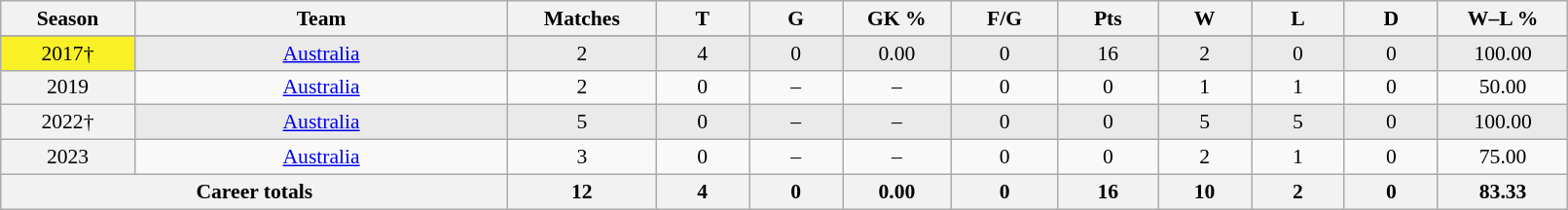<table class="wikitable sortable"  style="font-size:90%; text-align:center; width:85%;">
<tr>
<th width=2%>Season</th>
<th width=8%>Team</th>
<th width=2%>Matches</th>
<th width=2%>T</th>
<th width=2%>G</th>
<th width=2%>GK %</th>
<th width=2%>F/G</th>
<th width=2%>Pts</th>
<th width=2%>W</th>
<th width=2%>L</th>
<th width=2%>D</th>
<th width=2%>W–L %</th>
</tr>
<tr>
</tr>
<tr style="background-color: #EAEAEA">
<th scope="row" style="text-align:center; background:#f9f025; font-weight:normal">2017†</th>
<td style="text-align:center;"><a href='#'>Australia</a></td>
<td>2</td>
<td>4</td>
<td>0</td>
<td>0.00</td>
<td>0</td>
<td>16</td>
<td>2</td>
<td>0</td>
<td>0</td>
<td>100.00</td>
</tr>
<tr>
<th scope="row" style="text-align:center; font-weight:normal">2019</th>
<td style="text-align:center;"><a href='#'>Australia</a></td>
<td>2</td>
<td>0</td>
<td>–</td>
<td>–</td>
<td>0</td>
<td>0</td>
<td>1</td>
<td>1</td>
<td>0</td>
<td>50.00</td>
</tr>
<tr style="background-color: #EAEAEA">
<th scope="row" style="text-align:center background:#f9f025; font-weight:normal">2022†</th>
<td style="text-align:center;"><a href='#'>Australia</a></td>
<td>5</td>
<td>0</td>
<td>–</td>
<td>–</td>
<td>0</td>
<td>0</td>
<td>5</td>
<td>5</td>
<td>0</td>
<td>100.00</td>
</tr>
<tr>
<th scope="row" style="text-align:center; font-weight:normal">2023</th>
<td style="text-align:center;"><a href='#'>Australia</a></td>
<td>3</td>
<td>0</td>
<td>–</td>
<td>–</td>
<td>0</td>
<td>0</td>
<td>2</td>
<td>1</td>
<td>0</td>
<td>75.00</td>
</tr>
<tr class="sortbottom">
<th colspan=2>Career totals</th>
<th>12</th>
<th>4</th>
<th>0</th>
<th>0.00</th>
<th>0</th>
<th>16</th>
<th>10</th>
<th>2</th>
<th>0</th>
<th>83.33</th>
</tr>
</table>
